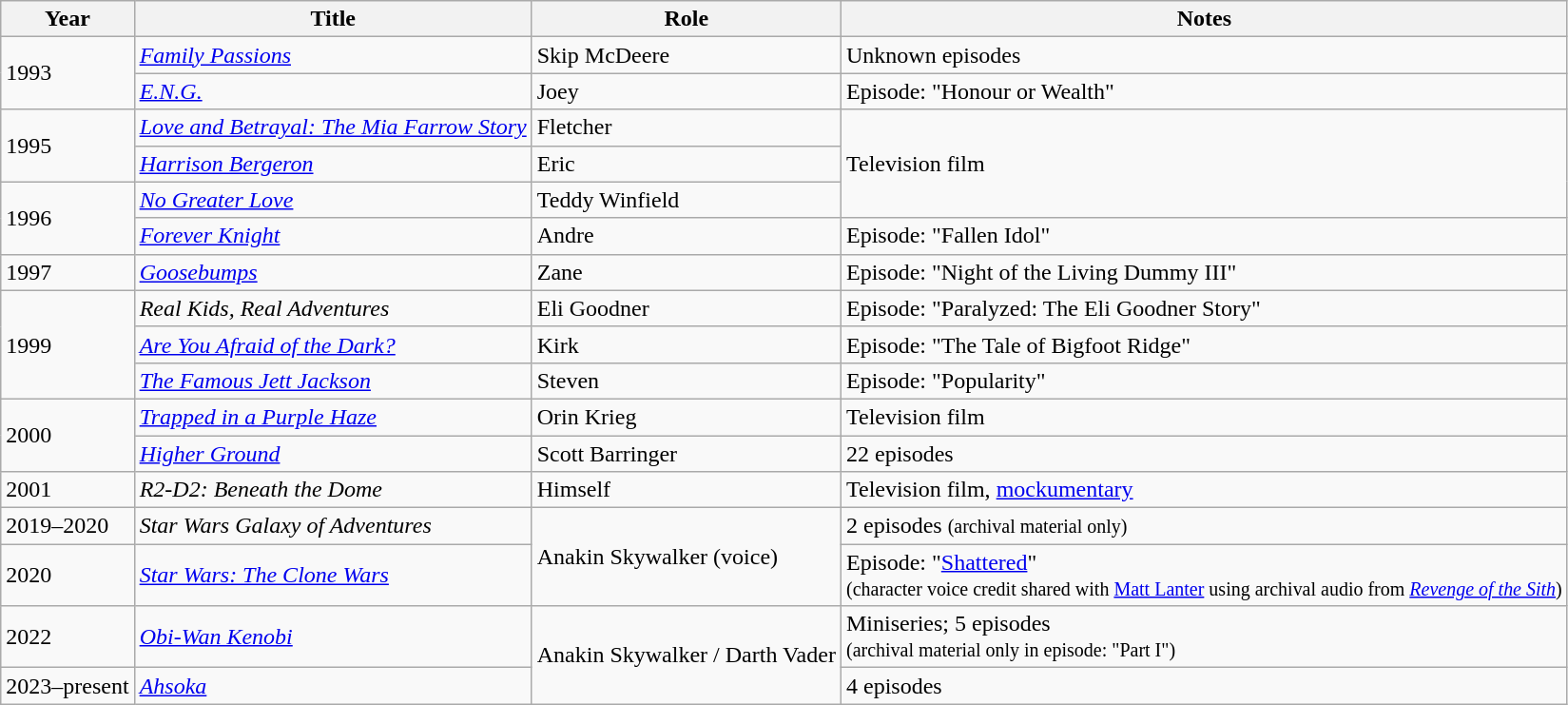<table class="wikitable sortable">
<tr>
<th>Year</th>
<th>Title</th>
<th>Role</th>
<th class="unsortable">Notes</th>
</tr>
<tr>
<td rowspan=2>1993</td>
<td><em><a href='#'>Family Passions</a></em></td>
<td>Skip McDeere</td>
<td>Unknown episodes</td>
</tr>
<tr>
<td><em><a href='#'>E.N.G.</a></em></td>
<td>Joey</td>
<td>Episode: "Honour or Wealth"</td>
</tr>
<tr>
<td rowspan=2>1995</td>
<td><em><a href='#'>Love and Betrayal: The Mia Farrow Story</a></em></td>
<td>Fletcher</td>
<td rowspan="3">Television film</td>
</tr>
<tr>
<td><em><a href='#'>Harrison Bergeron</a></em></td>
<td>Eric</td>
</tr>
<tr>
<td rowspan=2>1996</td>
<td><em><a href='#'>No Greater Love</a></em></td>
<td>Teddy Winfield</td>
</tr>
<tr>
<td><em><a href='#'>Forever Knight</a></em></td>
<td>Andre</td>
<td>Episode: "Fallen Idol"</td>
</tr>
<tr>
<td>1997</td>
<td><em><a href='#'>Goosebumps</a></em></td>
<td>Zane</td>
<td>Episode: "Night of the Living Dummy III"</td>
</tr>
<tr>
<td rowspan=3>1999</td>
<td><em>Real Kids, Real Adventures</em></td>
<td>Eli Goodner</td>
<td>Episode: "Paralyzed: The Eli Goodner Story"</td>
</tr>
<tr>
<td><em><a href='#'>Are You Afraid of the Dark?</a></em></td>
<td>Kirk</td>
<td>Episode: "The Tale of Bigfoot Ridge"</td>
</tr>
<tr>
<td data-sort-value="Famous Jett Jackson, The"><em><a href='#'>The Famous Jett Jackson</a></em></td>
<td>Steven</td>
<td>Episode: "Popularity"</td>
</tr>
<tr>
<td rowspan=2>2000</td>
<td><em><a href='#'>Trapped in a Purple Haze</a></em></td>
<td>Orin Krieg</td>
<td>Television film</td>
</tr>
<tr>
<td><em><a href='#'>Higher Ground</a></em></td>
<td>Scott Barringer</td>
<td>22 episodes</td>
</tr>
<tr>
<td>2001</td>
<td><em>R2-D2: Beneath the Dome</em></td>
<td>Himself</td>
<td>Television film, <a href='#'>mockumentary</a></td>
</tr>
<tr>
<td>2019–2020</td>
<td><em>Star Wars Galaxy of Adventures</em></td>
<td rowspan="2">Anakin Skywalker (voice)</td>
<td>2 episodes <small>(archival material only)</small></td>
</tr>
<tr>
<td>2020</td>
<td><em><a href='#'>Star Wars: The Clone Wars</a></em></td>
<td>Episode: "<a href='#'>Shattered</a>" <br> <small>(character voice credit shared with <a href='#'>Matt Lanter</a> using archival audio from <a href='#'><em>Revenge of the Sith</em></a>)</small></td>
</tr>
<tr>
<td>2022</td>
<td><em><a href='#'>Obi-Wan Kenobi</a></em></td>
<td rowspan=2>Anakin Skywalker / Darth Vader</td>
<td>Miniseries; 5 episodes<br><small>(archival material only in episode: "Part I")</small></td>
</tr>
<tr>
<td>2023–present</td>
<td><em><a href='#'>Ahsoka</a></em></td>
<td>4 episodes</td>
</tr>
</table>
